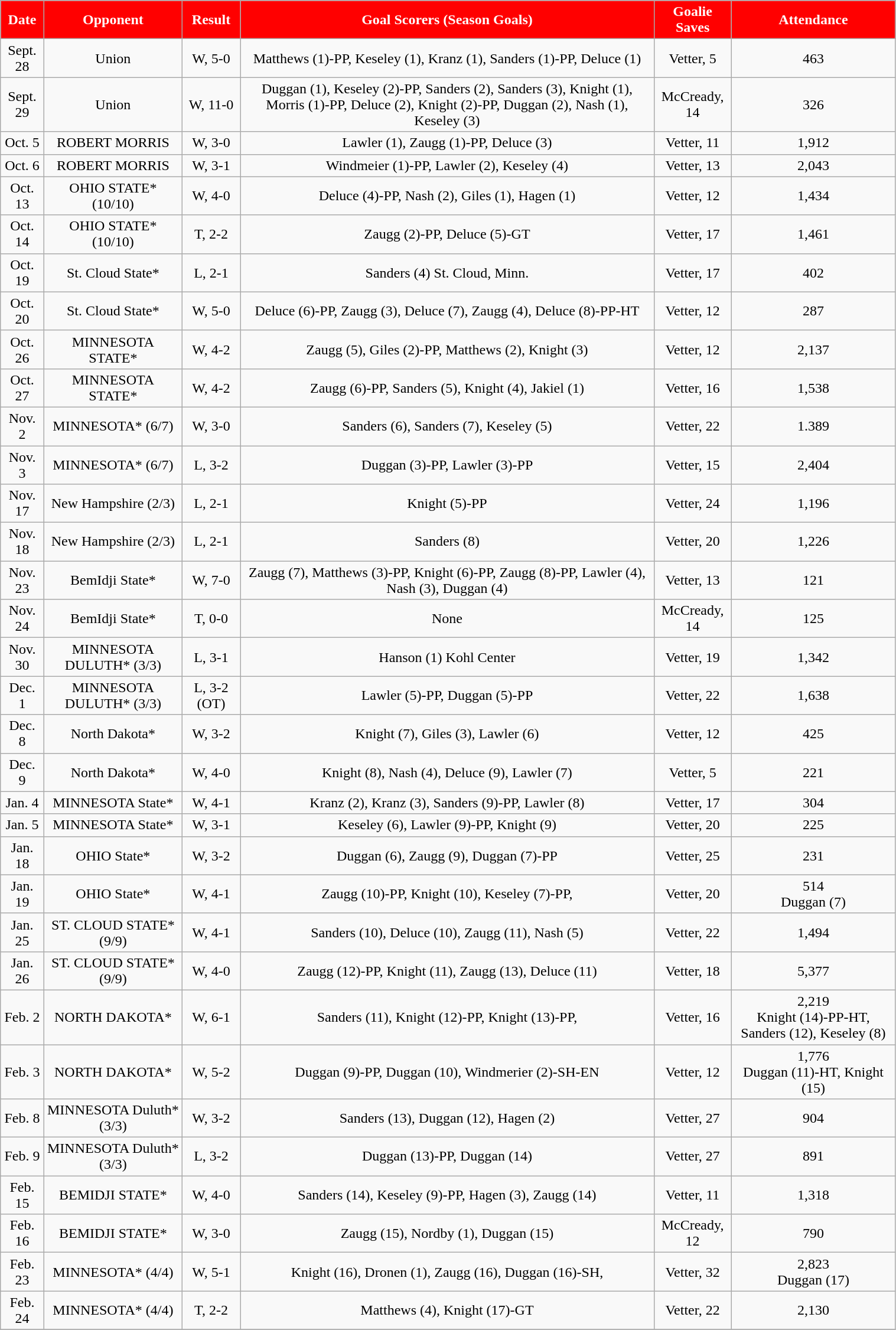<table class="wikitable" width="80%">
<tr align="center"  style=" background:red; color:#FFFFFF; ">
<td><strong>Date</strong></td>
<td><strong>Opponent</strong></td>
<td><strong>Result</strong></td>
<td><strong> Goal Scorers (Season Goals)</strong></td>
<td><strong> Goalie Saves </strong></td>
<td><strong> Attendance</strong></td>
</tr>
<tr align="center" bgcolor="">
<td>Sept. 28</td>
<td>Union</td>
<td>W, 5-0</td>
<td>Matthews (1)-PP, Keseley (1), Kranz (1), Sanders (1)-PP, Deluce (1)</td>
<td>Vetter, 5</td>
<td>463</td>
</tr>
<tr align="center" bgcolor="">
<td>Sept. 29</td>
<td>Union</td>
<td>W, 11-0</td>
<td>Duggan (1), Keseley (2)-PP, Sanders (2), Sanders (3), Knight (1), Morris (1)-PP, Deluce (2), Knight (2)-PP, Duggan (2), Nash (1), Keseley (3)</td>
<td>McCready, 14</td>
<td>326</td>
</tr>
<tr align="center" bgcolor="">
<td>Oct. 5</td>
<td>ROBERT MORRIS</td>
<td>W, 3-0</td>
<td>Lawler (1), Zaugg (1)-PP, Deluce (3)</td>
<td>Vetter, 11</td>
<td>1,912</td>
</tr>
<tr align="center" bgcolor="">
<td>Oct. 6</td>
<td>ROBERT MORRIS</td>
<td>W, 3-1</td>
<td>Windmeier (1)-PP, Lawler (2), Keseley (4)</td>
<td>Vetter, 13</td>
<td>2,043</td>
</tr>
<tr align="center" bgcolor="">
<td>Oct. 13</td>
<td>OHIO STATE* (10/10)</td>
<td>W, 4-0</td>
<td>Deluce (4)-PP, Nash (2), Giles (1), Hagen (1)</td>
<td>Vetter, 12</td>
<td>1,434</td>
</tr>
<tr align="center" bgcolor="">
<td>Oct. 14</td>
<td>OHIO STATE* (10/10)</td>
<td>T, 2-2</td>
<td>Zaugg (2)-PP, Deluce (5)-GT</td>
<td>Vetter, 17</td>
<td>1,461</td>
</tr>
<tr align="center" bgcolor="">
<td>Oct. 19</td>
<td>St. Cloud State*</td>
<td>L, 2-1</td>
<td>Sanders (4) St. Cloud, Minn.</td>
<td>Vetter, 17</td>
<td>402</td>
</tr>
<tr align="center" bgcolor="">
<td>Oct. 20</td>
<td>St. Cloud State*</td>
<td>W, 5-0</td>
<td>Deluce (6)-PP, Zaugg (3), Deluce (7), Zaugg (4), Deluce (8)-PP-HT</td>
<td>Vetter, 12</td>
<td>287</td>
</tr>
<tr align="center" bgcolor="">
<td>Oct. 26</td>
<td>MINNESOTA STATE*</td>
<td>W, 4-2</td>
<td>Zaugg (5), Giles (2)-PP, Matthews (2), Knight (3)</td>
<td>Vetter, 12</td>
<td>2,137</td>
</tr>
<tr align="center" bgcolor="">
<td>Oct. 27</td>
<td>MINNESOTA STATE*</td>
<td>W, 4-2</td>
<td>Zaugg (6)-PP, Sanders (5), Knight (4), Jakiel (1)</td>
<td>Vetter, 16</td>
<td>1,538</td>
</tr>
<tr align="center" bgcolor="">
<td>Nov. 2</td>
<td>MINNESOTA* (6/7)</td>
<td>W, 3-0</td>
<td>Sanders (6), Sanders (7), Keseley (5)</td>
<td>Vetter, 22</td>
<td>1.389</td>
</tr>
<tr align="center" bgcolor="">
<td>Nov. 3</td>
<td>MINNESOTA* (6/7)</td>
<td>L, 3-2</td>
<td>Duggan (3)-PP, Lawler (3)-PP</td>
<td>Vetter, 15</td>
<td>2,404</td>
</tr>
<tr align="center" bgcolor="">
<td>Nov. 17</td>
<td>New Hampshire (2/3)</td>
<td>L, 2-1</td>
<td>Knight (5)-PP</td>
<td>Vetter, 24</td>
<td>1,196</td>
</tr>
<tr align="center" bgcolor="">
<td>Nov. 18</td>
<td>New Hampshire (2/3)</td>
<td>L, 2-1</td>
<td>Sanders (8)</td>
<td>Vetter, 20</td>
<td>1,226</td>
</tr>
<tr align="center" bgcolor="">
<td>Nov. 23</td>
<td>BemIdji State*</td>
<td>W, 7-0</td>
<td>Zaugg (7), Matthews (3)-PP, Knight (6)-PP, Zaugg (8)-PP, Lawler (4), Nash (3), Duggan (4)</td>
<td>Vetter, 13</td>
<td>121</td>
</tr>
<tr align="center" bgcolor="">
<td>Nov. 24</td>
<td>BemIdji State*</td>
<td>T, 0-0</td>
<td>None</td>
<td>McCready, 14</td>
<td>125</td>
</tr>
<tr align="center" bgcolor="">
<td>Nov. 30</td>
<td>MINNESOTA DULUTH* (3/3)</td>
<td>L, 3-1</td>
<td>Hanson (1) Kohl Center</td>
<td>Vetter, 19</td>
<td>1,342</td>
</tr>
<tr align="center" bgcolor="">
<td>Dec. 1</td>
<td>MINNESOTA DULUTH* (3/3)</td>
<td>L, 3-2 (OT)</td>
<td>Lawler (5)-PP, Duggan (5)-PP</td>
<td>Vetter, 22</td>
<td>1,638</td>
</tr>
<tr align="center" bgcolor="">
<td>Dec. 8</td>
<td>North Dakota*</td>
<td>W, 3-2</td>
<td>Knight (7), Giles (3), Lawler (6)</td>
<td>Vetter, 12</td>
<td>425</td>
</tr>
<tr align="center" bgcolor="">
<td>Dec. 9</td>
<td>North Dakota*</td>
<td>W, 4-0</td>
<td>Knight (8), Nash (4), Deluce (9), Lawler (7)</td>
<td>Vetter, 5</td>
<td>221</td>
</tr>
<tr align="center" bgcolor="">
<td>Jan. 4</td>
<td>MINNESOTA State*</td>
<td>W, 4-1</td>
<td>Kranz (2), Kranz (3), Sanders (9)-PP, Lawler (8)</td>
<td>Vetter, 17</td>
<td>304</td>
</tr>
<tr align="center" bgcolor="">
<td>Jan. 5</td>
<td>MINNESOTA State*</td>
<td>W, 3-1</td>
<td>Keseley (6), Lawler (9)-PP, Knight (9)</td>
<td>Vetter, 20</td>
<td>225</td>
</tr>
<tr align="center" bgcolor="">
<td>Jan. 18</td>
<td>OHIO State*</td>
<td>W, 3-2</td>
<td>Duggan (6), Zaugg (9), Duggan (7)-PP</td>
<td>Vetter, 25</td>
<td>231</td>
</tr>
<tr align="center" bgcolor="">
<td>Jan. 19</td>
<td>OHIO State*</td>
<td>W, 4-1</td>
<td>Zaugg (10)-PP, Knight (10), Keseley (7)-PP,</td>
<td>Vetter, 20</td>
<td>514<br>Duggan (7)</td>
</tr>
<tr align="center" bgcolor="">
<td>Jan. 25</td>
<td>ST. CLOUD STATE* (9/9)</td>
<td>W, 4-1</td>
<td>Sanders (10), Deluce (10), Zaugg (11), Nash (5)</td>
<td>Vetter, 22</td>
<td>1,494</td>
</tr>
<tr align="center" bgcolor="">
<td>Jan. 26</td>
<td>ST. CLOUD STATE* (9/9)</td>
<td>W, 4-0</td>
<td>Zaugg (12)-PP, Knight (11), Zaugg (13), Deluce (11)</td>
<td>Vetter, 18</td>
<td>5,377</td>
</tr>
<tr align="center" bgcolor="">
<td>Feb. 2</td>
<td>NORTH DAKOTA*</td>
<td>W, 6-1</td>
<td>Sanders (11), Knight (12)-PP, Knight (13)-PP,</td>
<td>Vetter, 16</td>
<td>2,219<br>Knight (14)-PP-HT, Sanders (12), Keseley (8)</td>
</tr>
<tr align="center" bgcolor="">
<td>Feb. 3</td>
<td>NORTH DAKOTA*</td>
<td>W, 5-2</td>
<td>Duggan (9)-PP, Duggan (10), Windmerier (2)-SH-EN</td>
<td>Vetter, 12</td>
<td>1,776<br>Duggan (11)-HT, Knight (15)</td>
</tr>
<tr align="center" bgcolor="">
<td>Feb. 8</td>
<td>MINNESOTA Duluth* (3/3)</td>
<td>W, 3-2</td>
<td>Sanders (13), Duggan (12), Hagen (2)</td>
<td>Vetter, 27</td>
<td>904</td>
</tr>
<tr align="center" bgcolor="">
<td>Feb. 9</td>
<td>MINNESOTA Duluth* (3/3)</td>
<td>L, 3-2</td>
<td>Duggan (13)-PP, Duggan (14)</td>
<td>Vetter, 27</td>
<td>891</td>
</tr>
<tr align="center" bgcolor="">
<td>Feb. 15</td>
<td>BEMIDJI STATE*</td>
<td>W, 4-0</td>
<td>Sanders (14), Keseley (9)-PP, Hagen (3), Zaugg (14)</td>
<td>Vetter, 11</td>
<td>1,318</td>
</tr>
<tr align="center" bgcolor="">
<td>Feb. 16</td>
<td>BEMIDJI STATE*</td>
<td>W, 3-0</td>
<td>Zaugg (15), Nordby (1), Duggan (15)</td>
<td>McCready, 12</td>
<td>790</td>
</tr>
<tr align="center" bgcolor="">
<td>Feb. 23</td>
<td>MINNESOTA* (4/4)</td>
<td>W, 5-1</td>
<td>Knight (16), Dronen (1), Zaugg (16), Duggan (16)-SH,</td>
<td>Vetter, 32</td>
<td>2,823<br>Duggan (17)</td>
</tr>
<tr align="center" bgcolor="">
<td>Feb. 24</td>
<td>MINNESOTA* (4/4)</td>
<td>T, 2-2</td>
<td>Matthews (4), Knight (17)-GT</td>
<td>Vetter, 22</td>
<td>2,130</td>
</tr>
<tr align="center" bgcolor="">
</tr>
</table>
